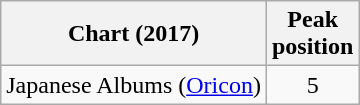<table class="wikitable">
<tr>
<th>Chart (2017)</th>
<th>Peak<br>position</th>
</tr>
<tr>
<td>Japanese Albums (<a href='#'>Oricon</a>)</td>
<td align="center">5</td>
</tr>
</table>
